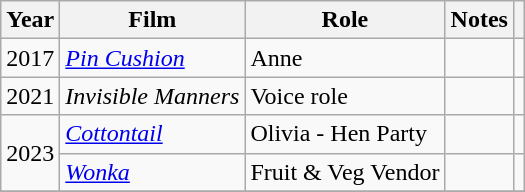<table class="wikitable">
<tr>
<th>Year</th>
<th>Film</th>
<th>Role</th>
<th class="unsortable">Notes</th>
<th class="unsortable"></th>
</tr>
<tr>
<td>2017</td>
<td><em><a href='#'>Pin Cushion</a></em></td>
<td>Anne</td>
<td></td>
<td></td>
</tr>
<tr>
<td>2021</td>
<td><em>Invisible Manners</em></td>
<td>Voice role</td>
<td></td>
<td></td>
</tr>
<tr>
<td rowspan="2">2023</td>
<td><em><a href='#'>Cottontail</a></em></td>
<td>Olivia - Hen Party</td>
<td></td>
<td></td>
</tr>
<tr>
<td><em><a href='#'>Wonka</a></em></td>
<td>Fruit & Veg Vendor</td>
<td></td>
<td></td>
</tr>
<tr>
</tr>
</table>
